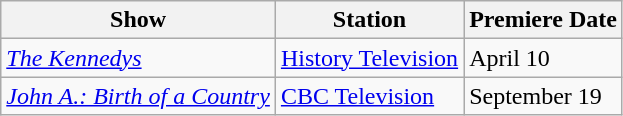<table class="wikitable">
<tr>
<th>Show</th>
<th>Station</th>
<th>Premiere Date</th>
</tr>
<tr>
<td><em><a href='#'>The Kennedys</a></em></td>
<td><a href='#'>History Television</a></td>
<td>April 10</td>
</tr>
<tr>
<td><em><a href='#'>John A.: Birth of a Country</a></em></td>
<td><a href='#'>CBC Television</a></td>
<td>September 19</td>
</tr>
</table>
